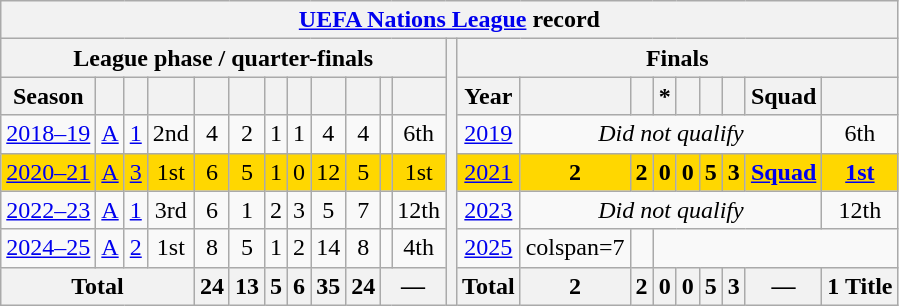<table class="wikitable" style="text-align:center">
<tr>
<th colspan=22><a href='#'>UEFA Nations League</a> record</th>
</tr>
<tr>
<th colspan=12>League phase / quarter-finals</th>
<th rowspan=7></th>
<th colspan=9>Finals</th>
</tr>
<tr>
<th>Season</th>
<th></th>
<th></th>
<th></th>
<th></th>
<th></th>
<th></th>
<th></th>
<th></th>
<th></th>
<th></th>
<th></th>
<th>Year</th>
<th></th>
<th></th>
<th>*</th>
<th></th>
<th></th>
<th></th>
<th>Squad</th>
<th></th>
</tr>
<tr>
<td><a href='#'>2018–19</a></td>
<td><a href='#'>A</a></td>
<td><a href='#'>1</a></td>
<td>2nd</td>
<td>4</td>
<td>2</td>
<td>1</td>
<td>1</td>
<td>4</td>
<td>4</td>
<td></td>
<td>6th</td>
<td> <a href='#'>2019</a></td>
<td colspan=7><em>Did not qualify</em></td>
<td>6th</td>
</tr>
<tr bgcolor=gold>
<td><a href='#'>2020–21</a></td>
<td><a href='#'>A</a></td>
<td><a href='#'>3</a></td>
<td>1st</td>
<td>6</td>
<td>5</td>
<td>1</td>
<td>0</td>
<td>12</td>
<td>5</td>
<td></td>
<td>1st</td>
<td> <a href='#'>2021</a></td>
<td><strong>2</strong></td>
<td><strong>2</strong></td>
<td><strong>0</strong></td>
<td><strong>0</strong></td>
<td><strong>5</strong></td>
<td><strong>3</strong></td>
<td><strong><a href='#'>Squad</a></strong></td>
<td><strong><a href='#'>1st</a></strong></td>
</tr>
<tr>
<td><a href='#'>2022–23</a></td>
<td><a href='#'>A</a></td>
<td><a href='#'>1</a></td>
<td>3rd</td>
<td>6</td>
<td>1</td>
<td>2</td>
<td>3</td>
<td>5</td>
<td>7</td>
<td></td>
<td>12th</td>
<td> <a href='#'>2023</a></td>
<td colspan=7><em>Did not qualify</em></td>
<td>12th</td>
</tr>
<tr>
<td><a href='#'>2024–25</a></td>
<td><a href='#'>A</a></td>
<td><a href='#'>2</a></td>
<td>1st</td>
<td>8</td>
<td>5</td>
<td>1</td>
<td>2</td>
<td>14</td>
<td>8</td>
<td></td>
<td>4th</td>
<td> <a href='#'>2025</a></td>
<td>colspan=7 </td>
<td></td>
</tr>
<tr>
<th colspan=4>Total</th>
<th>24</th>
<th>13</th>
<th>5</th>
<th>6</th>
<th>35</th>
<th>24</th>
<th colspan=2>—</th>
<th>Total</th>
<th>2</th>
<th>2</th>
<th>0</th>
<th>0</th>
<th>5</th>
<th>3</th>
<th>—</th>
<th>1 Title</th>
</tr>
</table>
